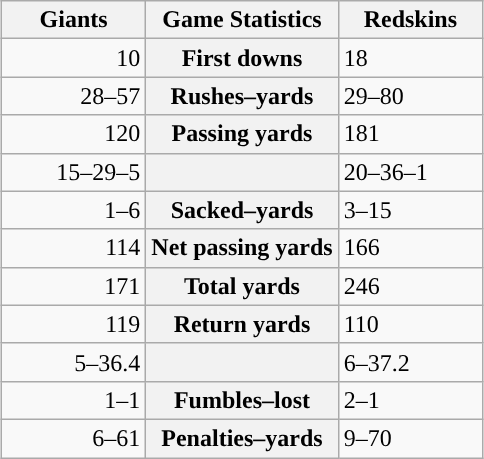<table class="wikitable" style="margin: 1em auto 1em auto">
<tr>
<th style="width:30%;">Giants</th>
<th style="width:40%;">Game Statistics</th>
<th style="width:30%;">Redskins</th>
</tr>
<tr>
<td style="text-align:right;">10</td>
<th>First downs</th>
<td>18</td>
</tr>
<tr>
<td style="text-align:right;">28–57</td>
<th>Rushes–yards</th>
<td>29–80</td>
</tr>
<tr>
<td style="text-align:right;">120</td>
<th>Passing yards</th>
<td>181</td>
</tr>
<tr>
<td style="text-align:right;">15–29–5</td>
<th></th>
<td>20–36–1</td>
</tr>
<tr>
<td style="text-align:right;">1–6</td>
<th>Sacked–yards</th>
<td>3–15</td>
</tr>
<tr>
<td style="text-align:right;">114</td>
<th>Net passing yards</th>
<td>166</td>
</tr>
<tr>
<td style="text-align:right;">171</td>
<th>Total yards</th>
<td>246</td>
</tr>
<tr>
<td style="text-align:right;">119</td>
<th>Return yards</th>
<td>110</td>
</tr>
<tr>
<td style="text-align:right;">5–36.4</td>
<th></th>
<td>6–37.2</td>
</tr>
<tr>
<td style="text-align:right;">1–1</td>
<th>Fumbles–lost</th>
<td>2–1</td>
</tr>
<tr>
<td style="text-align:right;">6–61</td>
<th>Penalties–yards</th>
<td>9–70</td>
</tr>
</table>
